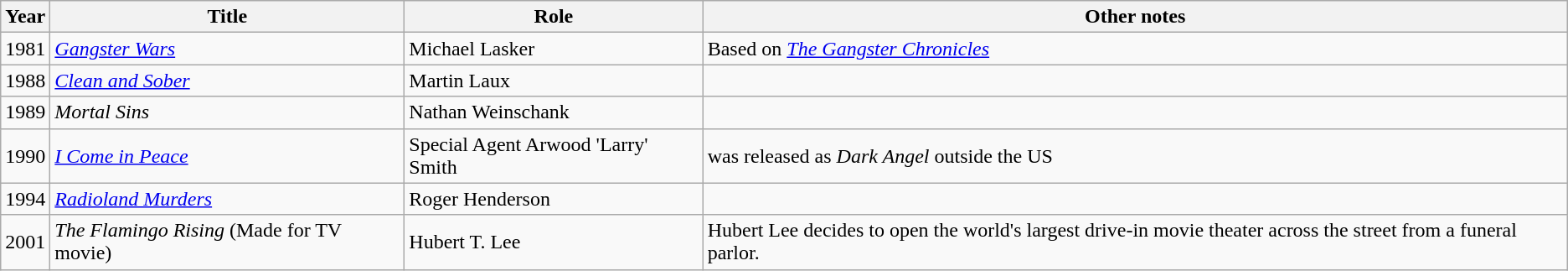<table class="wikitable sortable">
<tr>
<th>Year</th>
<th>Title</th>
<th>Role</th>
<th>Other notes</th>
</tr>
<tr>
<td>1981</td>
<td><em><a href='#'>Gangster Wars</a></em></td>
<td>Michael Lasker</td>
<td>Based on <em><a href='#'>The Gangster Chronicles</a></em></td>
</tr>
<tr>
<td>1988</td>
<td><em><a href='#'>Clean and Sober</a></em></td>
<td>Martin Laux</td>
<td></td>
</tr>
<tr>
<td>1989</td>
<td><em>Mortal Sins</em></td>
<td>Nathan Weinschank</td>
<td></td>
</tr>
<tr>
<td>1990</td>
<td><em><a href='#'>I Come in Peace</a></em></td>
<td>Special Agent Arwood 'Larry' Smith</td>
<td>was released as <em>Dark Angel</em> outside the US</td>
</tr>
<tr>
<td>1994</td>
<td><em><a href='#'>Radioland Murders</a></em></td>
<td>Roger Henderson</td>
<td></td>
</tr>
<tr>
<td>2001</td>
<td><em>The Flamingo Rising</em> (Made for TV movie)</td>
<td>Hubert T. Lee</td>
<td>Hubert Lee decides to open the world's largest drive-in movie theater across the street from a funeral parlor.</td>
</tr>
</table>
